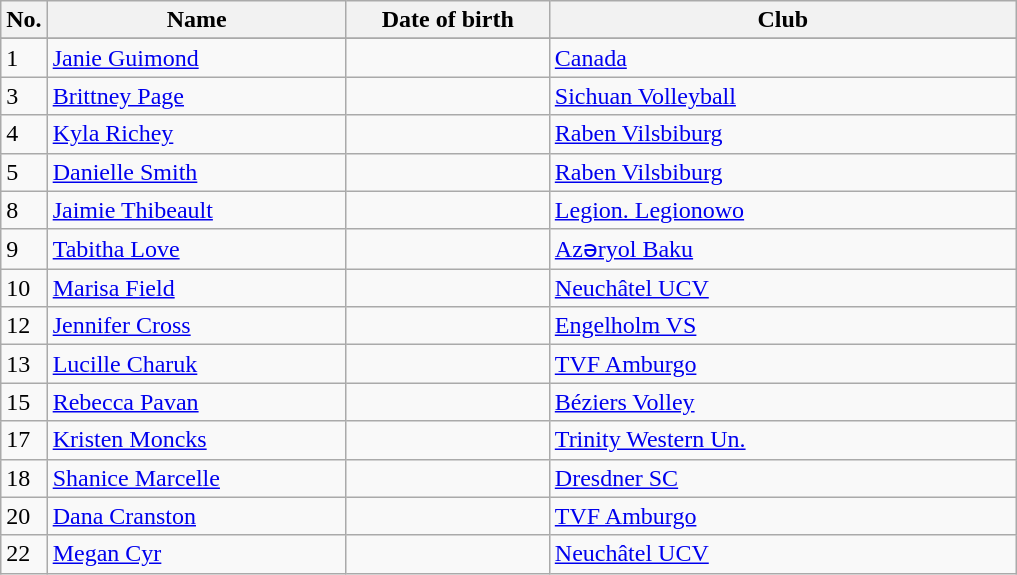<table class=wikitable sortable style=font-size:100%; text-align:center;>
<tr>
<th>No.</th>
<th style=width:12em>Name</th>
<th style=width:8em>Date of birth</th>
<th style=width:19em>Club</th>
</tr>
<tr>
</tr>
<tr ||>
</tr>
<tr>
<td>1</td>
<td><a href='#'>Janie Guimond</a></td>
<td></td>
<td><a href='#'>Canada</a></td>
</tr>
<tr>
<td>3</td>
<td><a href='#'>Brittney Page </a></td>
<td></td>
<td><a href='#'>Sichuan Volleyball</a></td>
</tr>
<tr>
<td>4</td>
<td><a href='#'>Kyla Richey</a></td>
<td></td>
<td><a href='#'>Raben Vilsbiburg</a></td>
</tr>
<tr>
<td>5</td>
<td><a href='#'>Danielle Smith</a></td>
<td></td>
<td><a href='#'>Raben Vilsbiburg</a></td>
</tr>
<tr>
<td>8</td>
<td><a href='#'>Jaimie Thibeault</a></td>
<td></td>
<td><a href='#'>Legion. Legionowo</a></td>
</tr>
<tr>
<td>9</td>
<td><a href='#'>Tabitha Love</a></td>
<td></td>
<td><a href='#'>Azəryol Baku</a></td>
</tr>
<tr>
<td>10</td>
<td><a href='#'>Marisa Field</a></td>
<td></td>
<td><a href='#'>Neuchâtel UCV</a></td>
</tr>
<tr>
<td>12</td>
<td><a href='#'>Jennifer Cross</a></td>
<td></td>
<td><a href='#'>Engelholm VS</a></td>
</tr>
<tr>
<td>13</td>
<td><a href='#'>Lucille Charuk</a></td>
<td></td>
<td><a href='#'>TVF Amburgo</a></td>
</tr>
<tr>
<td>15</td>
<td><a href='#'>Rebecca Pavan</a></td>
<td></td>
<td><a href='#'>Béziers Volley</a></td>
</tr>
<tr>
<td>17</td>
<td><a href='#'>Kristen Moncks</a></td>
<td></td>
<td><a href='#'>Trinity Western Un.</a></td>
</tr>
<tr>
<td>18</td>
<td><a href='#'>Shanice Marcelle</a></td>
<td></td>
<td><a href='#'>Dresdner SC</a></td>
</tr>
<tr>
<td>20</td>
<td><a href='#'>Dana Cranston</a></td>
<td></td>
<td><a href='#'>TVF Amburgo</a></td>
</tr>
<tr>
<td>22</td>
<td><a href='#'>Megan Cyr</a></td>
<td></td>
<td><a href='#'>Neuchâtel UCV</a></td>
</tr>
</table>
